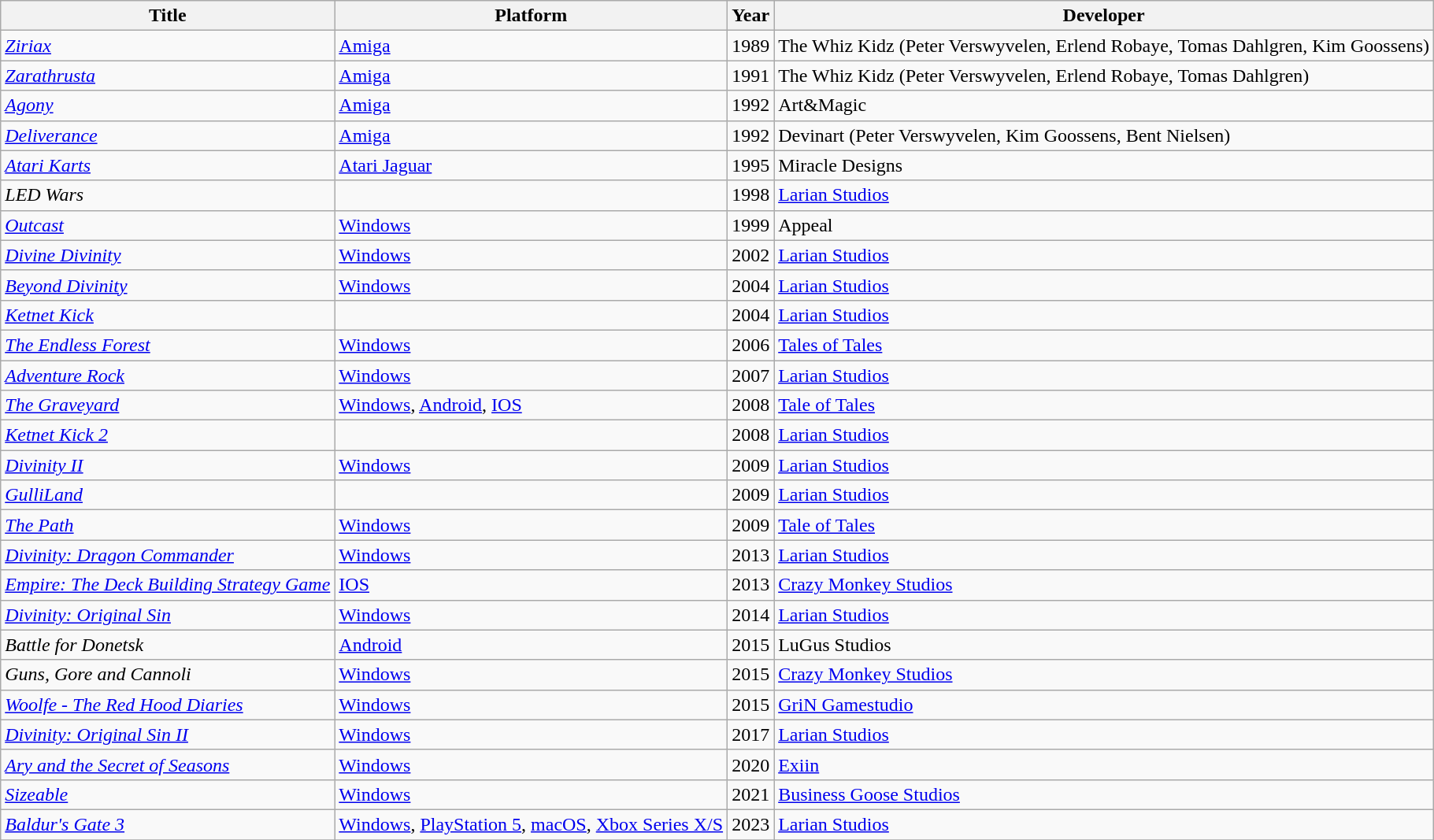<table class="sortable wikitable" border="1">
<tr>
<th>Title</th>
<th>Platform</th>
<th>Year</th>
<th>Developer</th>
</tr>
<tr>
<td><em><a href='#'>Ziriax</a></em></td>
<td><a href='#'>Amiga</a></td>
<td>1989</td>
<td>The Whiz Kidz (Peter Verswyvelen, Erlend Robaye, Tomas Dahlgren, Kim Goossens)</td>
</tr>
<tr>
<td><em><a href='#'>Zarathrusta</a></em></td>
<td><a href='#'>Amiga</a></td>
<td>1991</td>
<td>The Whiz Kidz (Peter Verswyvelen, Erlend Robaye, Tomas Dahlgren)</td>
</tr>
<tr>
<td><em><a href='#'>Agony</a></em></td>
<td><a href='#'>Amiga</a></td>
<td>1992</td>
<td>Art&Magic</td>
</tr>
<tr>
<td><em><a href='#'>Deliverance</a></em></td>
<td><a href='#'>Amiga</a></td>
<td>1992</td>
<td>Devinart (Peter Verswyvelen, Kim Goossens, Bent Nielsen)</td>
</tr>
<tr>
<td><em><a href='#'>Atari Karts</a></em></td>
<td><a href='#'>Atari Jaguar</a></td>
<td>1995</td>
<td>Miracle Designs</td>
</tr>
<tr>
<td><em>LED Wars</em></td>
<td></td>
<td>1998</td>
<td><a href='#'>Larian Studios</a></td>
</tr>
<tr>
<td><em><a href='#'>Outcast</a></em></td>
<td><a href='#'>Windows</a></td>
<td>1999</td>
<td>Appeal</td>
</tr>
<tr>
<td><em><a href='#'>Divine Divinity</a></em></td>
<td><a href='#'>Windows</a></td>
<td>2002</td>
<td><a href='#'>Larian Studios</a></td>
</tr>
<tr>
<td><em><a href='#'>Beyond Divinity</a></em></td>
<td><a href='#'>Windows</a></td>
<td>2004</td>
<td><a href='#'>Larian Studios</a></td>
</tr>
<tr>
<td><em><a href='#'>Ketnet Kick</a></em></td>
<td></td>
<td>2004</td>
<td><a href='#'>Larian Studios</a></td>
</tr>
<tr>
<td><em><a href='#'>The Endless Forest</a></em></td>
<td><a href='#'>Windows</a></td>
<td>2006</td>
<td><a href='#'>Tales of Tales</a></td>
</tr>
<tr>
<td><em><a href='#'>Adventure Rock</a></em></td>
<td><a href='#'>Windows</a></td>
<td>2007</td>
<td><a href='#'>Larian Studios</a></td>
</tr>
<tr>
<td><em><a href='#'>The Graveyard</a></em></td>
<td><a href='#'>Windows</a>, <a href='#'>Android</a>, <a href='#'>IOS</a></td>
<td>2008 </td>
<td><a href='#'>Tale of Tales</a></td>
</tr>
<tr>
<td><em><a href='#'>Ketnet Kick 2</a></em></td>
<td></td>
<td>2008</td>
<td><a href='#'>Larian Studios</a></td>
</tr>
<tr>
<td><em><a href='#'>Divinity II</a></em></td>
<td><a href='#'>Windows</a></td>
<td>2009</td>
<td><a href='#'>Larian Studios</a></td>
</tr>
<tr>
<td><em><a href='#'>GulliLand</a></em></td>
<td></td>
<td>2009</td>
<td><a href='#'>Larian Studios</a></td>
</tr>
<tr>
<td><em><a href='#'>The Path</a></em></td>
<td><a href='#'>Windows</a></td>
<td>2009</td>
<td><a href='#'>Tale of Tales</a></td>
</tr>
<tr>
<td><em><a href='#'>Divinity: Dragon Commander</a></em></td>
<td><a href='#'>Windows</a></td>
<td>2013</td>
<td><a href='#'>Larian Studios</a></td>
</tr>
<tr>
<td><em><a href='#'>Empire: The Deck Building Strategy Game</a></em></td>
<td><a href='#'>IOS</a></td>
<td>2013</td>
<td><a href='#'>Crazy Monkey Studios</a></td>
</tr>
<tr>
<td><em><a href='#'>Divinity: Original Sin</a></em></td>
<td><a href='#'>Windows</a></td>
<td>2014</td>
<td><a href='#'>Larian Studios</a></td>
</tr>
<tr>
<td><em>Battle for Donetsk</em></td>
<td><a href='#'>Android</a></td>
<td>2015</td>
<td>LuGus Studios</td>
</tr>
<tr>
<td><em>Guns, Gore and Cannoli</em></td>
<td><a href='#'>Windows</a></td>
<td>2015</td>
<td><a href='#'>Crazy Monkey Studios</a></td>
</tr>
<tr>
<td><em><a href='#'>Woolfe - The Red Hood Diaries</a></em></td>
<td><a href='#'>Windows</a></td>
<td>2015</td>
<td><a href='#'>GriN Gamestudio</a></td>
</tr>
<tr>
<td><em><a href='#'>Divinity: Original Sin II</a></em></td>
<td><a href='#'>Windows</a></td>
<td>2017</td>
<td><a href='#'>Larian Studios</a></td>
</tr>
<tr>
<td><em><a href='#'>Ary and the Secret of Seasons</a></em></td>
<td><a href='#'>Windows</a></td>
<td>2020</td>
<td><a href='#'>Exiin</a></td>
</tr>
<tr>
<td><em><a href='#'>Sizeable</a></em></td>
<td><a href='#'>Windows</a></td>
<td>2021</td>
<td><a href='#'>Business Goose Studios</a></td>
</tr>
<tr>
<td><em><a href='#'>Baldur's Gate 3</a></em></td>
<td><a href='#'>Windows</a>, <a href='#'>PlayStation 5</a>, <a href='#'>macOS</a>, <a href='#'>Xbox Series X/S</a></td>
<td>2023</td>
<td><a href='#'>Larian Studios</a></td>
</tr>
<tr>
</tr>
</table>
